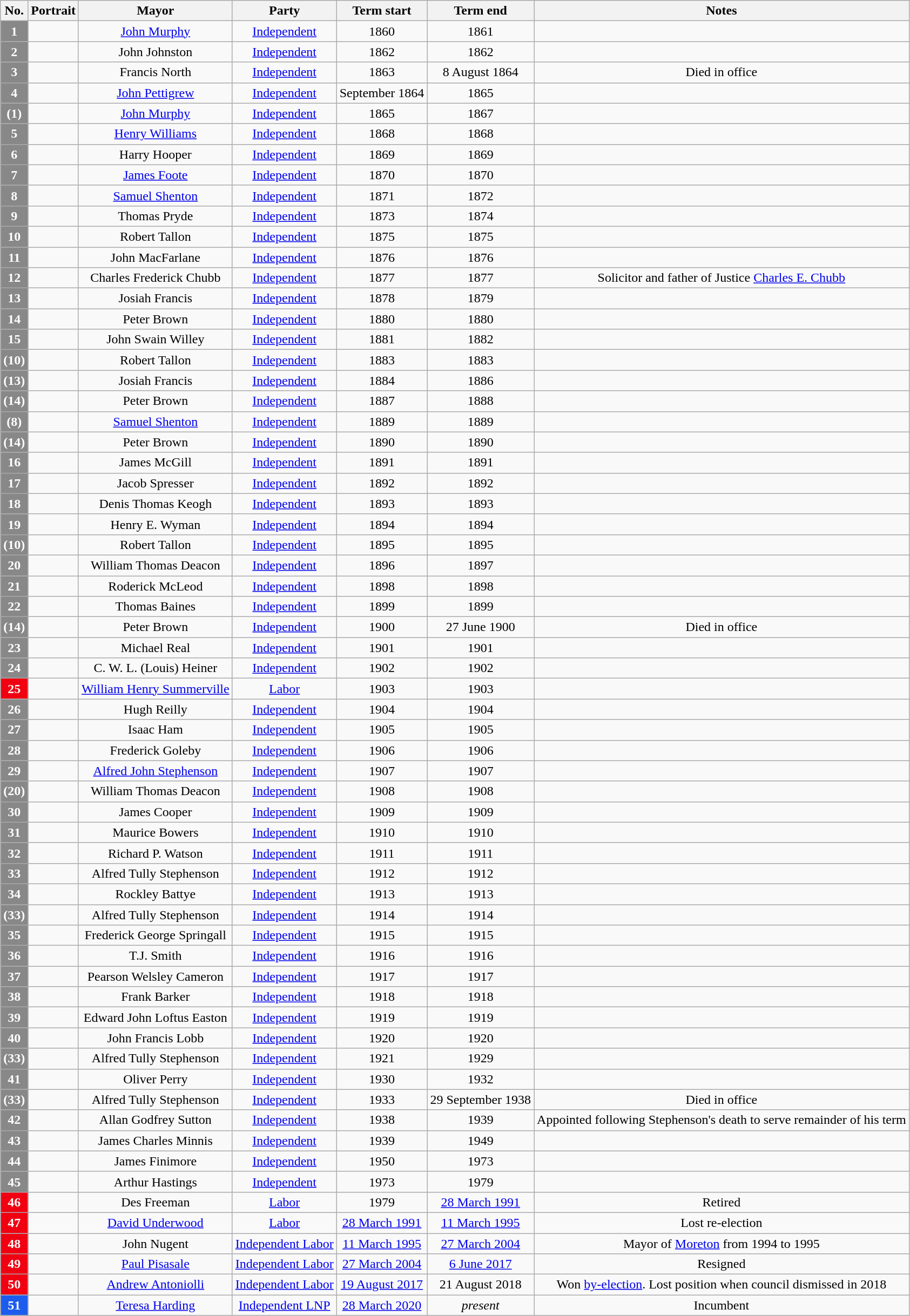<table class="wikitable">
<tr>
<th>No.</th>
<th>Portrait</th>
<th>Mayor</th>
<th>Party</th>
<th>Term start</th>
<th>Term end</th>
<th>Notes</th>
</tr>
<tr>
<th style="background:#888888; color:white">1</th>
<td align="center"></td>
<td align="center"><a href='#'>John Murphy</a> <br> </td>
<td align="center"><a href='#'>Independent</a></td>
<td align="center">1860</td>
<td align="center">1861</td>
<td align="center"></td>
</tr>
<tr>
<th style="background:#888888; color:white">2</th>
<td align="center"></td>
<td align="center">John Johnston</td>
<td align="center"><a href='#'>Independent</a></td>
<td align="center">1862</td>
<td align="center">1862</td>
<td align="center"></td>
</tr>
<tr>
<th style="background:#888888; color:white">3</th>
<td align="center"></td>
<td align="center">Francis North</td>
<td align="center"><a href='#'>Independent</a></td>
<td align="center">1863</td>
<td align="center">8 August 1864</td>
<td align="center">Died in office</td>
</tr>
<tr>
<th style="background:#888888; color:white">4</th>
<td align="center"></td>
<td align="center"><a href='#'>John Pettigrew</a> <br> </td>
<td align="center"><a href='#'>Independent</a></td>
<td align="center">September 1864</td>
<td align="center">1865</td>
<td align="center"></td>
</tr>
<tr>
<th style="background:#888888; color:white">(1)</th>
<td align="center"></td>
<td align="center"><a href='#'>John Murphy</a> <br> </td>
<td align="center"><a href='#'>Independent</a></td>
<td align="center">1865</td>
<td align="center">1867</td>
<td align="center"></td>
</tr>
<tr>
<th style="background:#888888; color:white">5</th>
<td align="center"></td>
<td align="center"><a href='#'>Henry Williams</a> <br> </td>
<td align="center"><a href='#'>Independent</a></td>
<td align="center">1868</td>
<td align="center">1868</td>
<td align="center"></td>
</tr>
<tr>
<th style="background:#888888; color:white">6</th>
<td align="center"></td>
<td align="center">Harry Hooper</td>
<td align="center"><a href='#'>Independent</a></td>
<td align="center">1869</td>
<td align="center">1869</td>
<td align="center"></td>
</tr>
<tr>
<th style="background:#888888; color:white">7</th>
<td align="center"></td>
<td align="center"><a href='#'>James Foote</a> <br> </td>
<td align="center"><a href='#'>Independent</a></td>
<td align="center">1870</td>
<td align="center">1870</td>
<td align="center"></td>
</tr>
<tr>
<th style="background:#888888; color:white">8</th>
<td align="center"></td>
<td align="center"><a href='#'>Samuel Shenton</a> <br> </td>
<td align="center"><a href='#'>Independent</a></td>
<td align="center">1871</td>
<td align="center">1872</td>
<td align="center"></td>
</tr>
<tr>
<th style="background:#888888; color:white">9</th>
<td align="center"></td>
<td align="center">Thomas Pryde</td>
<td align="center"><a href='#'>Independent</a></td>
<td align="center">1873</td>
<td align="center">1874</td>
<td align="center"></td>
</tr>
<tr>
<th style="background:#888888; color:white">10</th>
<td align="center"></td>
<td align="center">Robert Tallon</td>
<td align="center"><a href='#'>Independent</a></td>
<td align="center">1875</td>
<td align="center">1875</td>
<td align="center"></td>
</tr>
<tr>
<th style="background:#888888; color:white">11</th>
<td align="center"></td>
<td align="center">John MacFarlane</td>
<td align="center"><a href='#'>Independent</a></td>
<td align="center">1876</td>
<td align="center">1876</td>
<td align="center"></td>
</tr>
<tr>
<th style="background:#888888; color:white">12</th>
<td align="center"></td>
<td align="center">Charles Frederick Chubb</td>
<td align="center"><a href='#'>Independent</a></td>
<td align="center">1877</td>
<td align="center">1877</td>
<td align="center">Solicitor and father of Justice <a href='#'>Charles E. Chubb</a></td>
</tr>
<tr>
<th style="background:#888888; color:white">13</th>
<td align="center"></td>
<td align="center">Josiah Francis</td>
<td align="center"><a href='#'>Independent</a></td>
<td align="center">1878</td>
<td align="center">1879</td>
<td align="center"></td>
</tr>
<tr>
<th style="background:#888888; color:white">14</th>
<td align="center"></td>
<td align="center">Peter Brown</td>
<td align="center"><a href='#'>Independent</a></td>
<td align="center">1880</td>
<td align="center">1880</td>
<td align="center"></td>
</tr>
<tr>
<th style="background:#888888; color:white">15</th>
<td align="center"></td>
<td align="center">John Swain Willey</td>
<td align="center"><a href='#'>Independent</a></td>
<td align="center">1881</td>
<td align="center">1882</td>
<td align="center"></td>
</tr>
<tr>
<th style="background:#888888; color:white">(10)</th>
<td align="center"></td>
<td align="center">Robert Tallon</td>
<td align="center"><a href='#'>Independent</a></td>
<td align="center">1883</td>
<td align="center">1883</td>
<td align="center"></td>
</tr>
<tr>
<th style="background:#888888; color:white">(13)</th>
<td align="center"></td>
<td align="center">Josiah Francis</td>
<td align="center"><a href='#'>Independent</a></td>
<td align="center">1884</td>
<td align="center">1886</td>
<td align="center"></td>
</tr>
<tr>
<th style="background:#888888; color:white">(14)</th>
<td align="center"></td>
<td align="center">Peter Brown</td>
<td align="center"><a href='#'>Independent</a></td>
<td align="center">1887</td>
<td align="center">1888</td>
<td align="center"></td>
</tr>
<tr>
<th style="background:#888888; color:white">(8)</th>
<td align="center"></td>
<td align="center"><a href='#'>Samuel Shenton</a> <br> </td>
<td align="center"><a href='#'>Independent</a></td>
<td align="center">1889</td>
<td align="center">1889</td>
<td align="center"></td>
</tr>
<tr>
<th style="background:#888888; color:white">(14)</th>
<td align="center"></td>
<td align="center">Peter Brown</td>
<td align="center"><a href='#'>Independent</a></td>
<td align="center">1890</td>
<td align="center">1890</td>
<td align="center"></td>
</tr>
<tr>
<th style="background:#888888; color:white">16</th>
<td align="center"></td>
<td align="center">James McGill</td>
<td align="center"><a href='#'>Independent</a></td>
<td align="center">1891</td>
<td align="center">1891</td>
<td align="center"></td>
</tr>
<tr>
<th style="background:#888888; color:white">17</th>
<td align="center"></td>
<td align="center">Jacob Spresser</td>
<td align="center"><a href='#'>Independent</a></td>
<td align="center">1892</td>
<td align="center">1892</td>
<td align="center"></td>
</tr>
<tr>
<th style="background:#888888; color:white">18</th>
<td align="center"></td>
<td align="center">Denis Thomas Keogh</td>
<td align="center"><a href='#'>Independent</a></td>
<td align="center">1893</td>
<td align="center">1893</td>
<td align="center"></td>
</tr>
<tr>
<th style="background:#888888; color:white">19</th>
<td align="center"></td>
<td align="center">Henry E. Wyman</td>
<td align="center"><a href='#'>Independent</a></td>
<td align="center">1894</td>
<td align="center">1894</td>
<td align="center"></td>
</tr>
<tr>
<th style="background:#888888; color:white">(10)</th>
<td align="center"></td>
<td align="center">Robert Tallon</td>
<td align="center"><a href='#'>Independent</a></td>
<td align="center">1895</td>
<td align="center">1895</td>
<td align="center"></td>
</tr>
<tr>
<th style="background:#888888; color:white">20</th>
<td align="center"></td>
<td align="center">William Thomas Deacon</td>
<td align="center"><a href='#'>Independent</a></td>
<td align="center">1896</td>
<td align="center">1897</td>
<td align="center"></td>
</tr>
<tr>
<th style="background:#888888; color:white">21</th>
<td align="center"></td>
<td align="center">Roderick McLeod</td>
<td align="center"><a href='#'>Independent</a></td>
<td align="center">1898</td>
<td align="center">1898</td>
<td align="center"></td>
</tr>
<tr>
<th style="background:#888888; color:white">22</th>
<td align="center"></td>
<td align="center">Thomas Baines</td>
<td align="center"><a href='#'>Independent</a></td>
<td align="center">1899</td>
<td align="center">1899</td>
<td align="center"></td>
</tr>
<tr>
<th style="background:#888888; color:white">(14)</th>
<td align="center"></td>
<td align="center">Peter Brown</td>
<td align="center"><a href='#'>Independent</a></td>
<td align="center">1900</td>
<td align="center">27 June 1900</td>
<td align="center">Died in office</td>
</tr>
<tr>
<th style="background:#888888; color:white">23</th>
<td align="center"></td>
<td align="center">Michael Real</td>
<td align="center"><a href='#'>Independent</a></td>
<td align="center">1901</td>
<td align="center">1901</td>
<td align="center"></td>
</tr>
<tr>
<th style="background:#888888; color:white">24</th>
<td align="center"></td>
<td align="center">C. W. L. (Louis) Heiner</td>
<td align="center"><a href='#'>Independent</a></td>
<td align="center">1902</td>
<td align="center">1902</td>
<td align="center"></td>
</tr>
<tr>
<th style="background:#F00011; color:white">25</th>
<td align="center"></td>
<td align="center"><a href='#'>William Henry Summerville</a> <br> </td>
<td align="center"><a href='#'>Labor</a></td>
<td align="center">1903</td>
<td align="center">1903</td>
<td align="center"></td>
</tr>
<tr>
<th style="background:#888888; color:white">26</th>
<td align="center"></td>
<td align="center">Hugh Reilly</td>
<td align="center"><a href='#'>Independent</a></td>
<td align="center">1904</td>
<td align="center">1904</td>
<td align="center"></td>
</tr>
<tr>
<th style="background:#888888; color:white">27</th>
<td align="center"></td>
<td align="center">Isaac Ham</td>
<td align="center"><a href='#'>Independent</a></td>
<td align="center">1905</td>
<td align="center">1905</td>
<td align="center"></td>
</tr>
<tr>
<th style="background:#888888; color:white">28</th>
<td align="center"></td>
<td align="center">Frederick Goleby</td>
<td align="center"><a href='#'>Independent</a></td>
<td align="center">1906</td>
<td align="center">1906</td>
<td align="center"></td>
</tr>
<tr>
<th style="background:#888888; color:white">29</th>
<td align="center"></td>
<td align="center"><a href='#'>Alfred John Stephenson</a> <br> </td>
<td align="center"><a href='#'>Independent</a></td>
<td align="center">1907</td>
<td align="center">1907</td>
<td align="center"></td>
</tr>
<tr>
<th style="background:#888888; color:white">(20)</th>
<td align="center"></td>
<td align="center">William Thomas Deacon</td>
<td align="center"><a href='#'>Independent</a></td>
<td align="center">1908</td>
<td align="center">1908</td>
<td align="center"></td>
</tr>
<tr>
<th style="background:#888888; color:white">30</th>
<td align="center"></td>
<td align="center">James Cooper</td>
<td align="center"><a href='#'>Independent</a></td>
<td align="center">1909</td>
<td align="center">1909</td>
<td align="center"></td>
</tr>
<tr>
<th style="background:#888888; color:white">31</th>
<td align="center"></td>
<td align="center">Maurice Bowers</td>
<td align="center"><a href='#'>Independent</a></td>
<td align="center">1910</td>
<td align="center">1910</td>
<td align="center"></td>
</tr>
<tr>
<th style="background:#888888; color:white">32</th>
<td align="center"></td>
<td align="center">Richard P. Watson</td>
<td align="center"><a href='#'>Independent</a></td>
<td align="center">1911</td>
<td align="center">1911</td>
<td align="center"></td>
</tr>
<tr>
<th style="background:#888888; color:white">33</th>
<td align="center"></td>
<td align="center">Alfred Tully Stephenson</td>
<td align="center"><a href='#'>Independent</a></td>
<td align="center">1912</td>
<td align="center">1912</td>
<td align="center"></td>
</tr>
<tr>
<th style="background:#888888; color:white">34</th>
<td align="center"></td>
<td align="center">Rockley Battye</td>
<td align="center"><a href='#'>Independent</a></td>
<td align="center">1913</td>
<td align="center">1913</td>
<td align="center"></td>
</tr>
<tr>
<th style="background:#888888; color:white">(33)</th>
<td align="center"></td>
<td align="center">Alfred Tully Stephenson</td>
<td align="center"><a href='#'>Independent</a></td>
<td align="center">1914</td>
<td align="center">1914</td>
<td align="center"></td>
</tr>
<tr>
<th style="background:#888888; color:white">35</th>
<td align="center"></td>
<td align="center">Frederick George Springall</td>
<td align="center"><a href='#'>Independent</a></td>
<td align="center">1915</td>
<td align="center">1915</td>
<td align="center"></td>
</tr>
<tr>
<th style="background:#888888; color:white">36</th>
<td align="center"></td>
<td align="center">T.J. Smith</td>
<td align="center"><a href='#'>Independent</a></td>
<td align="center">1916</td>
<td align="center">1916</td>
<td align="center"></td>
</tr>
<tr>
<th style="background:#888888; color:white">37</th>
<td align="center"></td>
<td align="center">Pearson Welsley Cameron</td>
<td align="center"><a href='#'>Independent</a></td>
<td align="center">1917</td>
<td align="center">1917</td>
<td align="center"></td>
</tr>
<tr>
<th style="background:#888888; color:white">38</th>
<td align="center"></td>
<td align="center">Frank Barker</td>
<td align="center"><a href='#'>Independent</a></td>
<td align="center">1918</td>
<td align="center">1918</td>
<td align="center"></td>
</tr>
<tr>
<th style="background:#888888; color:white">39</th>
<td align="center"></td>
<td align="center">Edward John Loftus Easton</td>
<td align="center"><a href='#'>Independent</a></td>
<td align="center">1919</td>
<td align="center">1919</td>
<td align="center"></td>
</tr>
<tr>
<th style="background:#888888; color:white">40</th>
<td align="center"></td>
<td align="center">John Francis Lobb</td>
<td align="center"><a href='#'>Independent</a></td>
<td align="center">1920</td>
<td align="center">1920</td>
<td align="center"></td>
</tr>
<tr>
<th style="background:#888888; color:white">(33)</th>
<td align="center"></td>
<td align="center">Alfred Tully Stephenson</td>
<td align="center"><a href='#'>Independent</a></td>
<td align="center">1921</td>
<td align="center">1929</td>
<td align="center"></td>
</tr>
<tr>
<th style="background:#888888; color:white">41</th>
<td align="center"></td>
<td align="center">Oliver Perry</td>
<td align="center"><a href='#'>Independent</a></td>
<td align="center">1930</td>
<td align="center">1932</td>
<td align="center"></td>
</tr>
<tr>
<th style="background:#888888; color:white">(33)</th>
<td align="center"></td>
<td align="center">Alfred Tully Stephenson</td>
<td align="center"><a href='#'>Independent</a></td>
<td align="center">1933</td>
<td align="center">29 September 1938</td>
<td align="center">Died in office</td>
</tr>
<tr>
<th style="background:#888888; color:white">42</th>
<td align="center"></td>
<td align="center">Allan Godfrey Sutton</td>
<td align="center"><a href='#'>Independent</a></td>
<td align="center">1938</td>
<td align="center">1939</td>
<td align="center">Appointed following Stephenson's death to serve remainder of his term</td>
</tr>
<tr>
<th style="background:#888888; color:white">43</th>
<td align="center"></td>
<td align="center">James Charles Minnis</td>
<td align="center"><a href='#'>Independent</a></td>
<td align="center">1939</td>
<td align="center">1949</td>
<td align="center"></td>
</tr>
<tr>
<th style="background:#888888; color:white">44</th>
<td align="center"></td>
<td align="center">James Finimore</td>
<td align="center"><a href='#'>Independent</a></td>
<td align="center">1950</td>
<td align="center">1973</td>
<td align="center"></td>
</tr>
<tr>
<th style="background:#888888; color:white">45</th>
<td align="center"></td>
<td align="center">Arthur Hastings</td>
<td align="center"><a href='#'>Independent</a></td>
<td align="center">1973</td>
<td align="center">1979</td>
<td align="center"></td>
</tr>
<tr>
<th style="background:#F00011; color:white">46</th>
<td align="center"></td>
<td align="center">Des Freeman <br> </td>
<td align="center"><a href='#'>Labor</a></td>
<td align="center">1979</td>
<td align="center"><a href='#'>28 March 1991</a></td>
<td align="center">Retired</td>
</tr>
<tr>
<th style="background:#F00011; color:white">47</th>
<td align="center"></td>
<td align="center"><a href='#'>David Underwood</a> <br> </td>
<td align="center"><a href='#'>Labor</a></td>
<td align="center"><a href='#'>28 March 1991</a></td>
<td align="center"><a href='#'>11 March 1995</a></td>
<td align="center">Lost re-election</td>
</tr>
<tr>
<th style="background:#F00011; color:white">48</th>
<td align="center"></td>
<td align="center">John Nugent</td>
<td align="center"><a href='#'>Independent Labor</a></td>
<td align="center"><a href='#'>11 March 1995</a></td>
<td align="center"><a href='#'>27 March 2004</a></td>
<td align="center">Mayor of <a href='#'>Moreton</a> from 1994 to 1995</td>
</tr>
<tr>
<th style="background:#F00011; color:white">49</th>
<td align="center"></td>
<td align="center"><a href='#'>Paul Pisasale</a> <br> </td>
<td align="center"><a href='#'>Independent Labor</a></td>
<td align="center"><a href='#'>27 March 2004</a></td>
<td align="center"><a href='#'>6 June 2017</a></td>
<td align="center">Resigned</td>
</tr>
<tr>
<th style="background:#F00011; color:white">50</th>
<td align="center"></td>
<td align="center"><a href='#'>Andrew Antoniolli</a></td>
<td align="center"><a href='#'>Independent Labor</a></td>
<td align="center"><a href='#'>19 August 2017</a></td>
<td align="center">21 August 2018</td>
<td align="center">Won <a href='#'>by-election</a>. Lost position when council dismissed in 2018</td>
</tr>
<tr>
<th style="background:#1C5CED; color:white">51</th>
<td align="center"></td>
<td align="center"><a href='#'>Teresa Harding</a></td>
<td align="center"><a href='#'>Independent LNP</a></td>
<td align="center"><a href='#'>28 March 2020</a></td>
<td align="center"><em>present</em></td>
<td align="center">Incumbent</td>
</tr>
</table>
